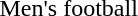<table>
<tr>
<td>Men's football</td>
<td></td>
<td></td>
<td></td>
</tr>
</table>
